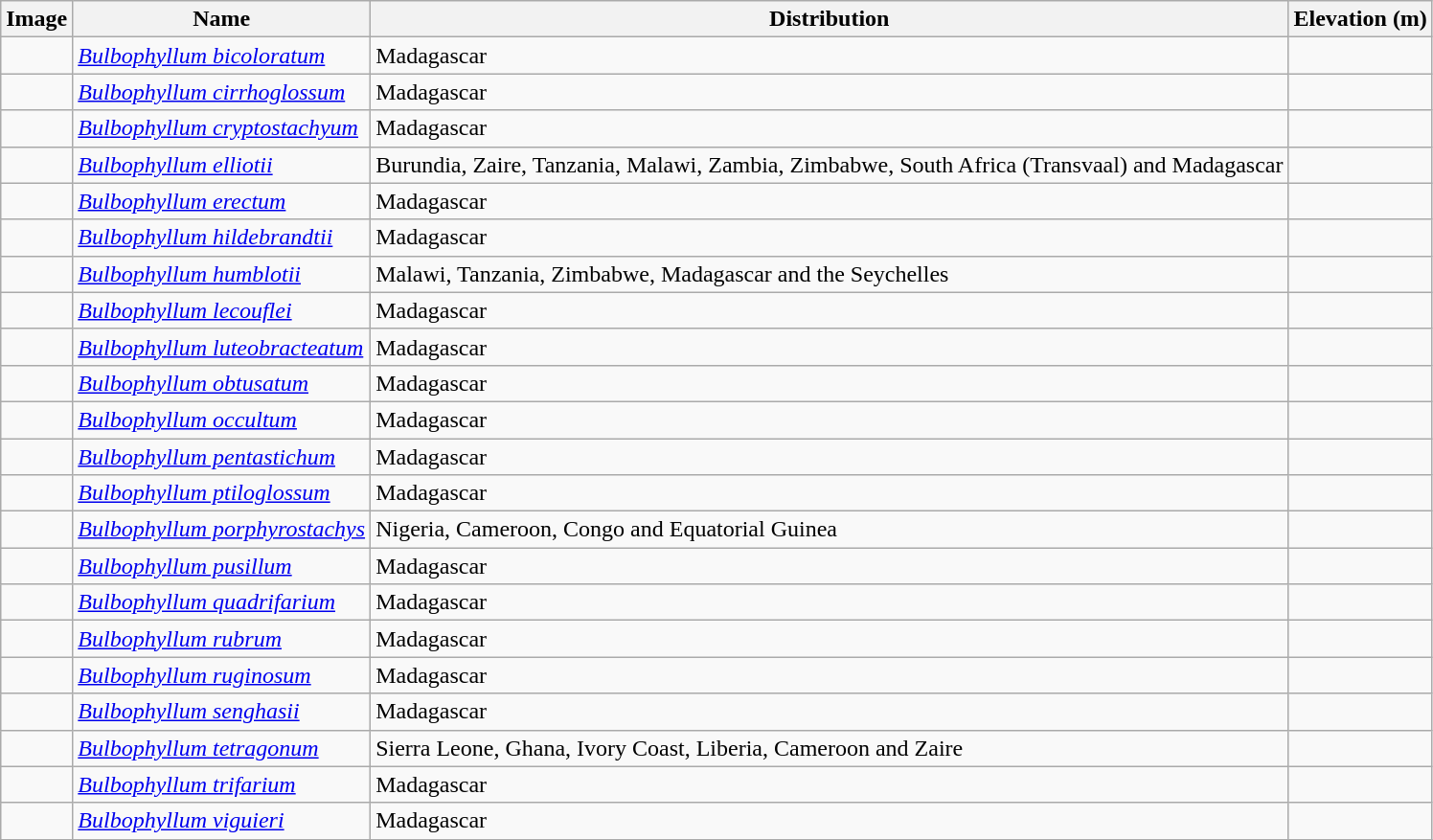<table class="wikitable collapsible">
<tr>
<th>Image</th>
<th>Name</th>
<th>Distribution</th>
<th>Elevation (m)</th>
</tr>
<tr>
<td></td>
<td><em><a href='#'>Bulbophyllum bicoloratum</a></em> </td>
<td>Madagascar</td>
<td></td>
</tr>
<tr>
<td></td>
<td><em><a href='#'>Bulbophyllum cirrhoglossum</a></em> </td>
<td>Madagascar</td>
<td></td>
</tr>
<tr>
<td></td>
<td><em><a href='#'>Bulbophyllum cryptostachyum</a></em> </td>
<td>Madagascar</td>
<td></td>
</tr>
<tr>
<td></td>
<td><em><a href='#'>Bulbophyllum elliotii</a></em> </td>
<td>Burundia, Zaire, Tanzania, Malawi, Zambia, Zimbabwe,  South Africa (Transvaal) and Madagascar</td>
<td></td>
</tr>
<tr>
<td></td>
<td><em><a href='#'>Bulbophyllum erectum</a></em> </td>
<td>Madagascar</td>
<td></td>
</tr>
<tr>
<td></td>
<td><em><a href='#'>Bulbophyllum hildebrandtii</a></em> </td>
<td>Madagascar</td>
<td></td>
</tr>
<tr>
<td></td>
<td><em><a href='#'>Bulbophyllum humblotii</a></em> </td>
<td>Malawi, Tanzania, Zimbabwe, Madagascar and the Seychelles</td>
<td></td>
</tr>
<tr>
<td></td>
<td><em><a href='#'>Bulbophyllum lecouflei</a></em> </td>
<td>Madagascar</td>
<td></td>
</tr>
<tr>
<td></td>
<td><em><a href='#'>Bulbophyllum luteobracteatum</a></em> </td>
<td>Madagascar</td>
<td></td>
</tr>
<tr>
<td></td>
<td><em><a href='#'>Bulbophyllum obtusatum</a></em> </td>
<td>Madagascar</td>
<td></td>
</tr>
<tr>
<td></td>
<td><em><a href='#'>Bulbophyllum occultum</a></em> </td>
<td>Madagascar</td>
<td></td>
</tr>
<tr>
<td></td>
<td><em><a href='#'>Bulbophyllum pentastichum</a></em> </td>
<td>Madagascar</td>
<td></td>
</tr>
<tr>
<td></td>
<td><em><a href='#'>Bulbophyllum ptiloglossum</a></em> </td>
<td>Madagascar</td>
<td></td>
</tr>
<tr>
<td></td>
<td><em><a href='#'>Bulbophyllum porphyrostachys</a></em> </td>
<td>Nigeria, Cameroon, Congo and Equatorial Guinea</td>
<td></td>
</tr>
<tr>
<td></td>
<td><em><a href='#'>Bulbophyllum pusillum</a></em> </td>
<td>Madagascar</td>
<td></td>
</tr>
<tr>
<td></td>
<td><em><a href='#'>Bulbophyllum quadrifarium</a></em> </td>
<td>Madagascar</td>
<td></td>
</tr>
<tr>
<td></td>
<td><em><a href='#'>Bulbophyllum rubrum</a></em> </td>
<td>Madagascar</td>
<td></td>
</tr>
<tr>
<td></td>
<td><em><a href='#'>Bulbophyllum ruginosum</a></em> </td>
<td>Madagascar</td>
<td></td>
</tr>
<tr>
<td></td>
<td><em><a href='#'>Bulbophyllum senghasii</a></em> </td>
<td>Madagascar</td>
<td></td>
</tr>
<tr>
<td></td>
<td><em><a href='#'>Bulbophyllum tetragonum</a></em> </td>
<td>Sierra Leone, Ghana, Ivory Coast, Liberia, Cameroon and Zaire</td>
<td></td>
</tr>
<tr>
<td></td>
<td><em><a href='#'>Bulbophyllum trifarium</a></em> </td>
<td>Madagascar</td>
<td></td>
</tr>
<tr>
<td></td>
<td><em><a href='#'>Bulbophyllum viguieri</a></em> </td>
<td>Madagascar</td>
<td></td>
</tr>
<tr>
</tr>
</table>
